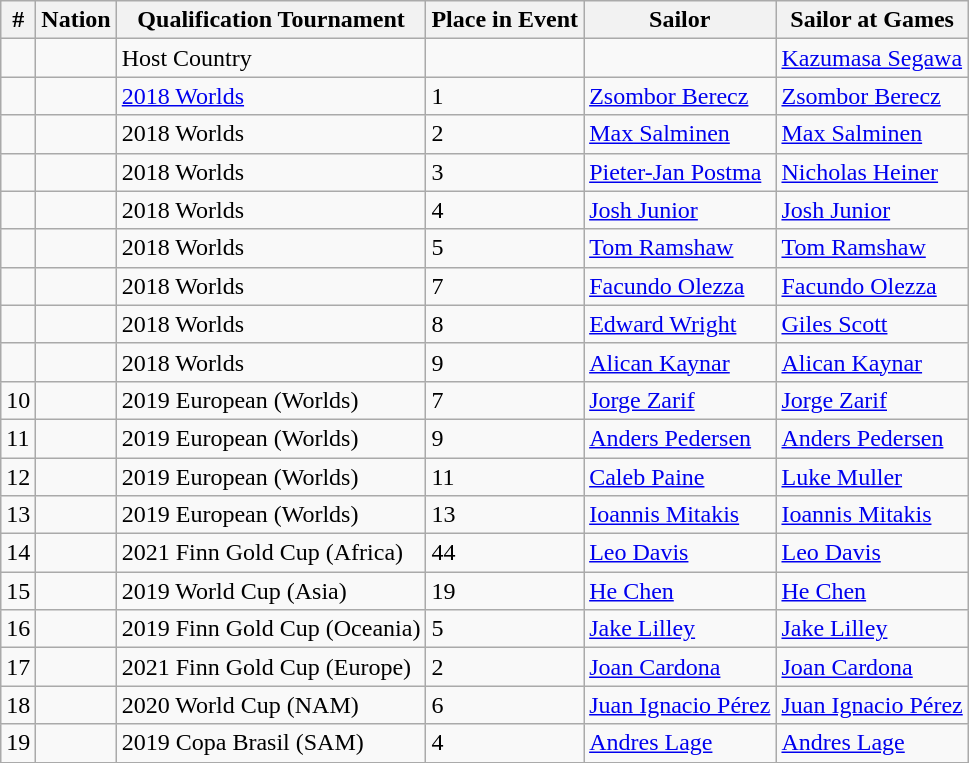<table class="sortable wikitable">
<tr>
<th>#</th>
<th>Nation</th>
<th>Qualification Tournament</th>
<th>Place in Event</th>
<th>Sailor</th>
<th>Sailor at Games</th>
</tr>
<tr>
<td></td>
<td></td>
<td>Host Country</td>
<td></td>
<td></td>
<td><a href='#'>Kazumasa Segawa</a></td>
</tr>
<tr>
<td></td>
<td></td>
<td><a href='#'>2018 Worlds</a></td>
<td>1</td>
<td><a href='#'>Zsombor Berecz</a></td>
<td><a href='#'>Zsombor Berecz</a></td>
</tr>
<tr>
<td></td>
<td></td>
<td>2018 Worlds</td>
<td>2</td>
<td><a href='#'>Max Salminen</a></td>
<td><a href='#'>Max Salminen</a></td>
</tr>
<tr>
<td></td>
<td></td>
<td>2018 Worlds</td>
<td>3</td>
<td><a href='#'>Pieter-Jan Postma</a></td>
<td><a href='#'>Nicholas Heiner</a></td>
</tr>
<tr>
<td></td>
<td></td>
<td>2018 Worlds</td>
<td>4</td>
<td><a href='#'>Josh Junior</a></td>
<td><a href='#'>Josh Junior</a></td>
</tr>
<tr>
<td></td>
<td></td>
<td>2018 Worlds</td>
<td>5</td>
<td><a href='#'>Tom Ramshaw</a></td>
<td><a href='#'>Tom Ramshaw</a></td>
</tr>
<tr>
<td></td>
<td></td>
<td>2018 Worlds</td>
<td>7</td>
<td><a href='#'>Facundo Olezza</a></td>
<td><a href='#'>Facundo Olezza</a></td>
</tr>
<tr>
<td></td>
<td></td>
<td>2018 Worlds</td>
<td>8</td>
<td><a href='#'>Edward Wright</a></td>
<td><a href='#'>Giles Scott</a></td>
</tr>
<tr>
<td></td>
<td></td>
<td>2018 Worlds</td>
<td>9</td>
<td><a href='#'>Alican Kaynar</a></td>
<td><a href='#'>Alican Kaynar</a></td>
</tr>
<tr>
<td>10</td>
<td></td>
<td>2019 European (Worlds)</td>
<td>7</td>
<td><a href='#'>Jorge Zarif</a></td>
<td><a href='#'>Jorge Zarif</a></td>
</tr>
<tr>
<td>11</td>
<td></td>
<td>2019 European (Worlds)</td>
<td>9</td>
<td><a href='#'>Anders Pedersen</a></td>
<td><a href='#'>Anders Pedersen</a></td>
</tr>
<tr>
<td>12</td>
<td></td>
<td>2019 European (Worlds)</td>
<td>11</td>
<td><a href='#'>Caleb Paine</a></td>
<td><a href='#'>Luke Muller</a></td>
</tr>
<tr>
<td>13</td>
<td></td>
<td>2019 European (Worlds)</td>
<td>13</td>
<td><a href='#'>Ioannis Mitakis</a></td>
<td><a href='#'>Ioannis Mitakis</a></td>
</tr>
<tr>
<td>14</td>
<td></td>
<td>2021 Finn Gold Cup (Africa)</td>
<td>44</td>
<td><a href='#'>Leo Davis</a></td>
<td><a href='#'>Leo Davis</a></td>
</tr>
<tr>
<td>15</td>
<td></td>
<td>2019 World Cup (Asia)</td>
<td>19</td>
<td><a href='#'>He Chen</a></td>
<td><a href='#'>He Chen</a></td>
</tr>
<tr>
<td>16</td>
<td></td>
<td>2019 Finn Gold Cup (Oceania)</td>
<td>5</td>
<td><a href='#'>Jake Lilley</a></td>
<td><a href='#'>Jake Lilley</a></td>
</tr>
<tr>
<td>17</td>
<td></td>
<td>2021 Finn Gold Cup (Europe)</td>
<td>2</td>
<td><a href='#'>Joan Cardona</a></td>
<td><a href='#'>Joan Cardona</a></td>
</tr>
<tr>
<td>18</td>
<td></td>
<td>2020 World Cup (NAM)</td>
<td>6</td>
<td><a href='#'>Juan Ignacio Pérez</a></td>
<td><a href='#'>Juan Ignacio Pérez</a></td>
</tr>
<tr>
<td>19</td>
<td></td>
<td>2019 Copa Brasil (SAM)</td>
<td>4</td>
<td><a href='#'>Andres Lage</a></td>
<td><a href='#'>Andres Lage</a></td>
</tr>
</table>
